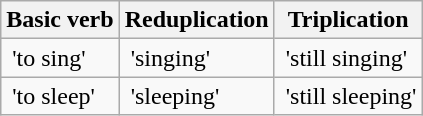<table class="wikitable">
<tr>
<th>Basic verb</th>
<th>Reduplication</th>
<th>Triplication</th>
</tr>
<tr>
<td><em></em>  'to sing'</td>
<td><em></em>  'singing'</td>
<td><em></em>  'still singing'</td>
</tr>
<tr>
<td><em></em>  'to sleep'</td>
<td><em></em>  'sleeping'</td>
<td><em></em>  'still sleeping'</td>
</tr>
</table>
